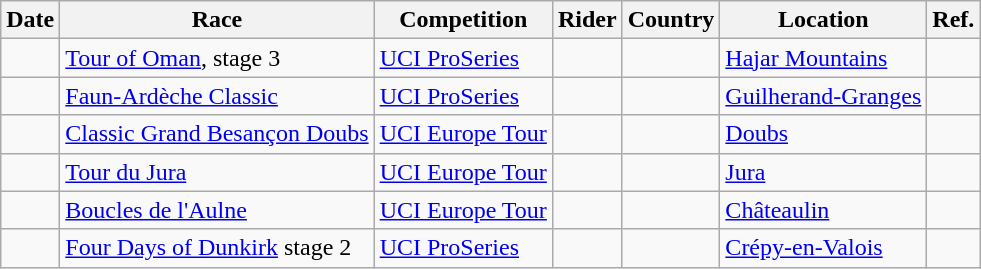<table class="wikitable sortable">
<tr>
<th>Date</th>
<th>Race</th>
<th>Competition</th>
<th>Rider</th>
<th>Country</th>
<th>Location</th>
<th class="unsortable">Ref.</th>
</tr>
<tr>
<td></td>
<td><a href='#'>Tour of Oman</a>, stage 3</td>
<td><a href='#'>UCI ProSeries</a></td>
<td></td>
<td></td>
<td><a href='#'>Hajar Mountains</a></td>
<td align="center"></td>
</tr>
<tr>
<td></td>
<td><a href='#'>Faun-Ardèche Classic</a></td>
<td><a href='#'>UCI ProSeries</a></td>
<td></td>
<td></td>
<td><a href='#'>Guilherand-Granges</a></td>
<td align="center"></td>
</tr>
<tr>
<td></td>
<td><a href='#'>Classic Grand Besançon Doubs</a></td>
<td><a href='#'>UCI Europe Tour</a></td>
<td></td>
<td></td>
<td><a href='#'>Doubs</a></td>
<td align="center"></td>
</tr>
<tr>
<td></td>
<td><a href='#'>Tour du Jura</a></td>
<td><a href='#'>UCI Europe Tour</a></td>
<td></td>
<td></td>
<td><a href='#'>Jura</a></td>
<td align="center"></td>
</tr>
<tr>
<td></td>
<td><a href='#'>Boucles de l'Aulne</a></td>
<td><a href='#'>UCI Europe Tour</a></td>
<td></td>
<td></td>
<td><a href='#'>Châteaulin</a></td>
<td align="center"></td>
</tr>
<tr>
<td></td>
<td><a href='#'>Four Days of Dunkirk</a> stage 2</td>
<td><a href='#'>UCI ProSeries</a></td>
<td></td>
<td></td>
<td><a href='#'>Crépy-en-Valois</a></td>
<td align="center"></td>
</tr>
</table>
